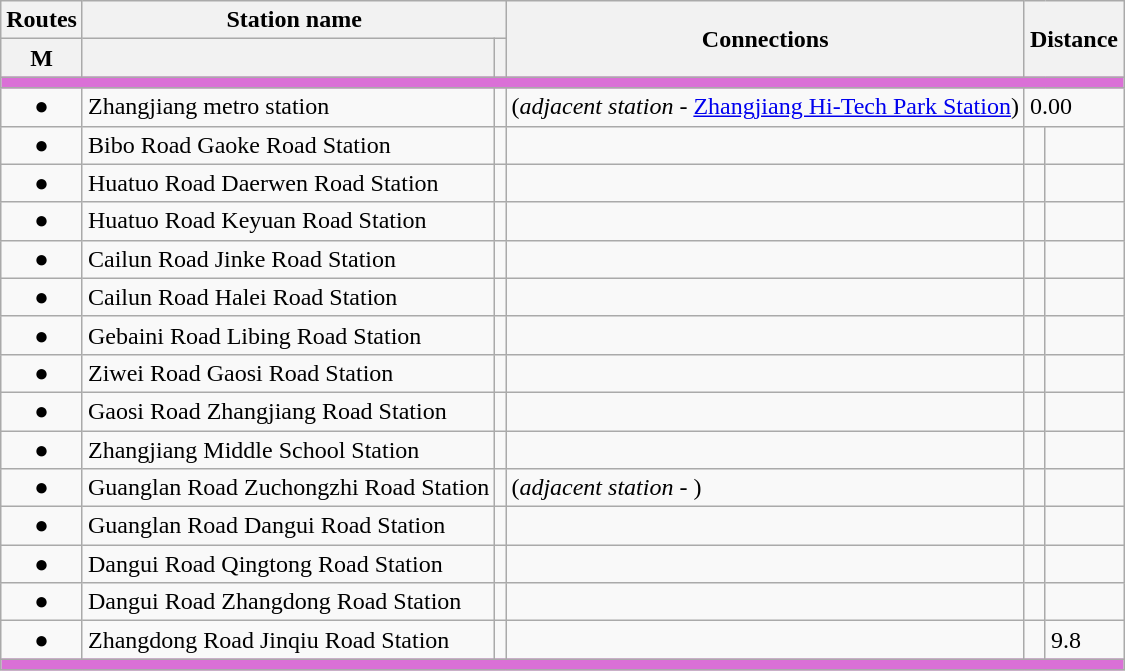<table class="wikitable">
<tr>
<th rowspan="1" colspan="1">Routes</th>
<th colspan="2">Station name</th>
<th rowspan="2">Connections</th>
<th colspan="2" rowspan="2">Distance<br></th>
</tr>
<tr>
<th rowspan="1">M</th>
<th></th>
<th></th>
</tr>
<tr style = "background:#DA70D6; height: 2pt">
<td colspan="6"></td>
</tr>
<tr>
<td align="center">●</td>
<td>Zhangjiang metro station</td>
<td></td>
<td> (<em>adjacent station</em> - <a href='#'>Zhangjiang Hi-Tech Park Station</a>)</td>
<td colspan="2">0.00</td>
</tr>
<tr>
<td align="center">●</td>
<td>Bibo Road Gaoke Road Station</td>
<td></td>
<td></td>
<td></td>
<td></td>
</tr>
<tr>
<td align="center">●</td>
<td>Huatuo Road Daerwen Road Station</td>
<td></td>
<td></td>
<td></td>
<td></td>
</tr>
<tr>
<td align="center">●</td>
<td>Huatuo Road Keyuan Road Station</td>
<td></td>
<td></td>
<td></td>
<td></td>
</tr>
<tr>
<td align="center">●</td>
<td>Cailun Road Jinke Road Station</td>
<td></td>
<td></td>
<td></td>
<td></td>
</tr>
<tr>
<td align="center">●</td>
<td>Cailun Road Halei Road Station</td>
<td></td>
<td></td>
<td></td>
<td></td>
</tr>
<tr>
<td align="center">●</td>
<td>Gebaini Road Libing Road Station</td>
<td></td>
<td></td>
<td></td>
<td></td>
</tr>
<tr>
<td align="center">●</td>
<td>Ziwei Road Gaosi Road Station</td>
<td></td>
<td></td>
<td></td>
<td></td>
</tr>
<tr>
<td align="center">●</td>
<td>Gaosi Road Zhangjiang Road Station</td>
<td></td>
<td></td>
<td></td>
<td></td>
</tr>
<tr>
<td align="center">●</td>
<td>Zhangjiang Middle School Station</td>
<td></td>
<td></td>
<td></td>
<td></td>
</tr>
<tr>
<td align="center">●</td>
<td>Guanglan Road Zuchongzhi Road Station</td>
<td></td>
<td> (<em>adjacent station</em> - )</td>
<td></td>
<td></td>
</tr>
<tr>
<td align="center">●</td>
<td>Guanglan Road Dangui Road Station</td>
<td></td>
<td></td>
<td></td>
<td></td>
</tr>
<tr>
<td align="center">●</td>
<td>Dangui Road Qingtong Road Station</td>
<td></td>
<td></td>
<td></td>
<td></td>
</tr>
<tr>
<td align="center">●</td>
<td>Dangui Road Zhangdong Road Station</td>
<td></td>
<td></td>
<td></td>
<td></td>
</tr>
<tr>
<td align="center">●</td>
<td>Zhangdong Road Jinqiu Road Station</td>
<td></td>
<td></td>
<td></td>
<td>9.8</td>
</tr>
<tr style="background:#DA70D6; height= 2pt">
<td colspan="6"></td>
</tr>
</table>
